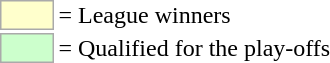<table>
<tr>
<td style="background-color:#ffffcc; border:1px solid #aaaaaa; width:2em;"></td>
<td>= League winners</td>
</tr>
<tr>
<td style="background-color:#ccffcc; border:1px solid #aaaaaa; width:2em;"></td>
<td>= Qualified for the play-offs</td>
</tr>
</table>
